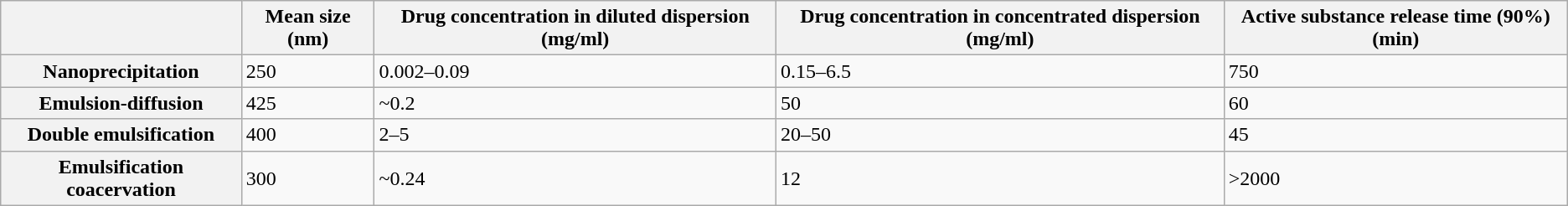<table class="wikitable">
<tr>
<th></th>
<th>Mean size (nm)</th>
<th>Drug concentration in diluted dispersion (mg/ml)</th>
<th>Drug concentration in concentrated dispersion (mg/ml)</th>
<th>Active substance release time (90%) (min)</th>
</tr>
<tr>
<th>Nanoprecipitation</th>
<td>250</td>
<td>0.002–0.09</td>
<td>0.15–6.5</td>
<td>750</td>
</tr>
<tr>
<th>Emulsion-diffusion</th>
<td>425</td>
<td>~0.2</td>
<td>50</td>
<td>60</td>
</tr>
<tr>
<th>Double emulsification</th>
<td>400</td>
<td>2–5</td>
<td>20–50</td>
<td>45</td>
</tr>
<tr>
<th>Emulsification coacervation</th>
<td>300</td>
<td>~0.24</td>
<td>12</td>
<td>>2000</td>
</tr>
</table>
